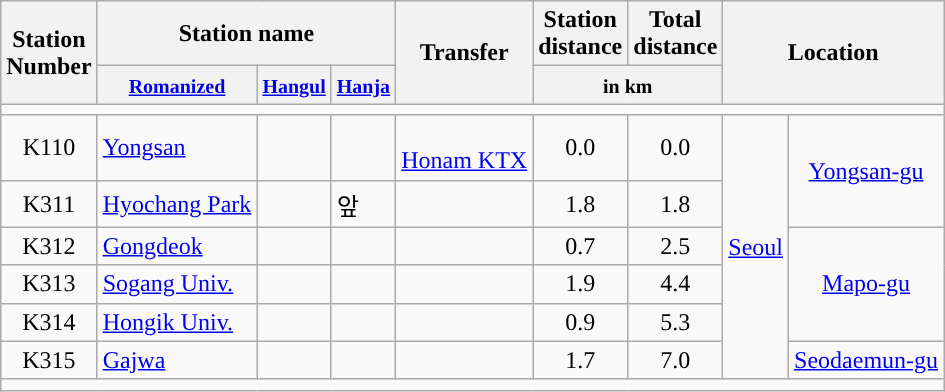<table class="wikitable">
<tr>
<th rowspan="2">Station<br>Number</th>
<th colspan="3">Station name</th>
<th rowspan="2">Transfer</th>
<th>Station<br>distance</th>
<th>Total<br>distance</th>
<th colspan="2" rowspan="2">Location</th>
</tr>
<tr>
<th><small><a href='#'>Romanized</a></small></th>
<th><small><a href='#'>Hangul</a></small></th>
<th><small><a href='#'>Hanja</a></small></th>
<th colspan="2"><small>in km</small></th>
</tr>
<tr style="background:#">
<td colspan="10"></td>
</tr>
<tr>
<td align=center>K110</td>
<td><a href='#'>Yongsan</a></td>
<td></td>
<td></td>
<td> <br>   <a href='#'>Honam KTX</a></td>
<td align=center>0.0</td>
<td align=center>0.0</td>
<td rowspan="6" align=center><a href='#'>Seoul</a></td>
<td rowspan="2" align=center><a href='#'>Yongsan-gu</a></td>
</tr>
<tr>
<td align=center>K311</td>
<td><a href='#'>Hyochang Park</a><br></td>
<td></td>
<td>앞</td>
<td></td>
<td align=center>1.8</td>
<td align=center>1.8</td>
</tr>
<tr>
<td align=center>K312</td>
<td><a href='#'>Gongdeok</a></td>
<td></td>
<td></td>
<td>  </td>
<td align=center>0.7</td>
<td align=center>2.5</td>
<td rowspan="3" align=center><a href='#'>Mapo-gu</a></td>
</tr>
<tr>
<td align=center>K313</td>
<td><a href='#'>Sogang Univ.</a></td>
<td></td>
<td></td>
<td></td>
<td align=center>1.9</td>
<td align=center>4.4</td>
</tr>
<tr>
<td align=center>K314</td>
<td><a href='#'>Hongik Univ.</a></td>
<td></td>
<td></td>
<td> </td>
<td align=center>0.9</td>
<td align=center>5.3</td>
</tr>
<tr>
<td align=center>K315</td>
<td><a href='#'>Gajwa</a></td>
<td></td>
<td></td>
<td></td>
<td align=center>1.7</td>
<td align=center>7.0</td>
<td align=center><a href='#'>Seodaemun-gu</a></td>
</tr>
<tr style="background:#">
<td colspan="10"></td>
</tr>
</table>
